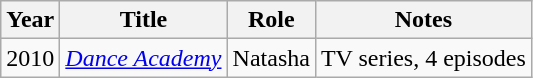<table class="wikitable">
<tr>
<th>Year</th>
<th>Title</th>
<th>Role</th>
<th>Notes</th>
</tr>
<tr>
<td>2010</td>
<td><em><a href='#'>Dance Academy</a></em></td>
<td>Natasha</td>
<td>TV series, 4 episodes</td>
</tr>
</table>
